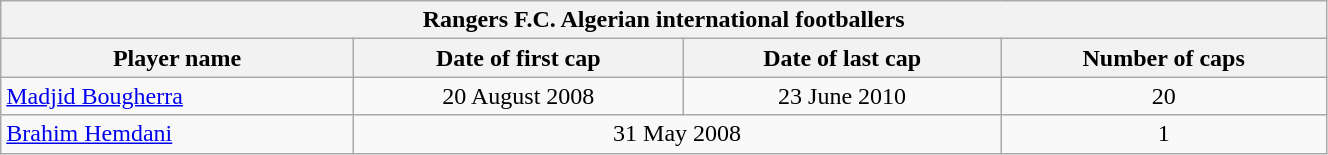<table class="wikitable plainrowheaders" style="width: 70%;">
<tr>
<th colspan=5>Rangers F.C. Algerian international footballers </th>
</tr>
<tr>
<th scope="col">Player name</th>
<th scope="col">Date of first cap</th>
<th scope="col">Date of last cap</th>
<th scope="col">Number of caps</th>
</tr>
<tr>
<td><a href='#'>Madjid Bougherra</a></td>
<td align="center">20 August 2008</td>
<td align="center">23 June 2010</td>
<td align="center">20</td>
</tr>
<tr>
<td><a href='#'>Brahim Hemdani</a></td>
<td align="center" colspan="2">31 May 2008</td>
<td align="center">1</td>
</tr>
</table>
